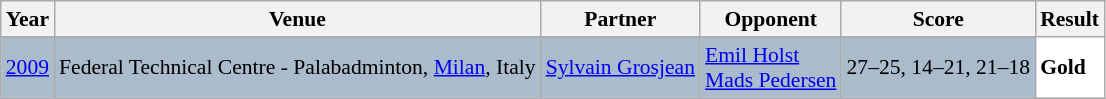<table class="sortable wikitable" style="font-size: 90%;">
<tr>
<th>Year</th>
<th>Venue</th>
<th>Partner</th>
<th>Opponent</th>
<th>Score</th>
<th>Result</th>
</tr>
<tr style="background:#AABBCC">
<td align="center"><a href='#'>2009</a></td>
<td align="left">Federal Technical Centre - Palabadminton, <a href='#'>Milan</a>, Italy</td>
<td align="left"> <a href='#'>Sylvain Grosjean</a></td>
<td align="left"> <a href='#'>Emil Holst</a><br> <a href='#'>Mads Pedersen</a></td>
<td align="left">27–25, 14–21, 21–18</td>
<td style="text-align:left; background:white"> <strong>Gold</strong></td>
</tr>
</table>
